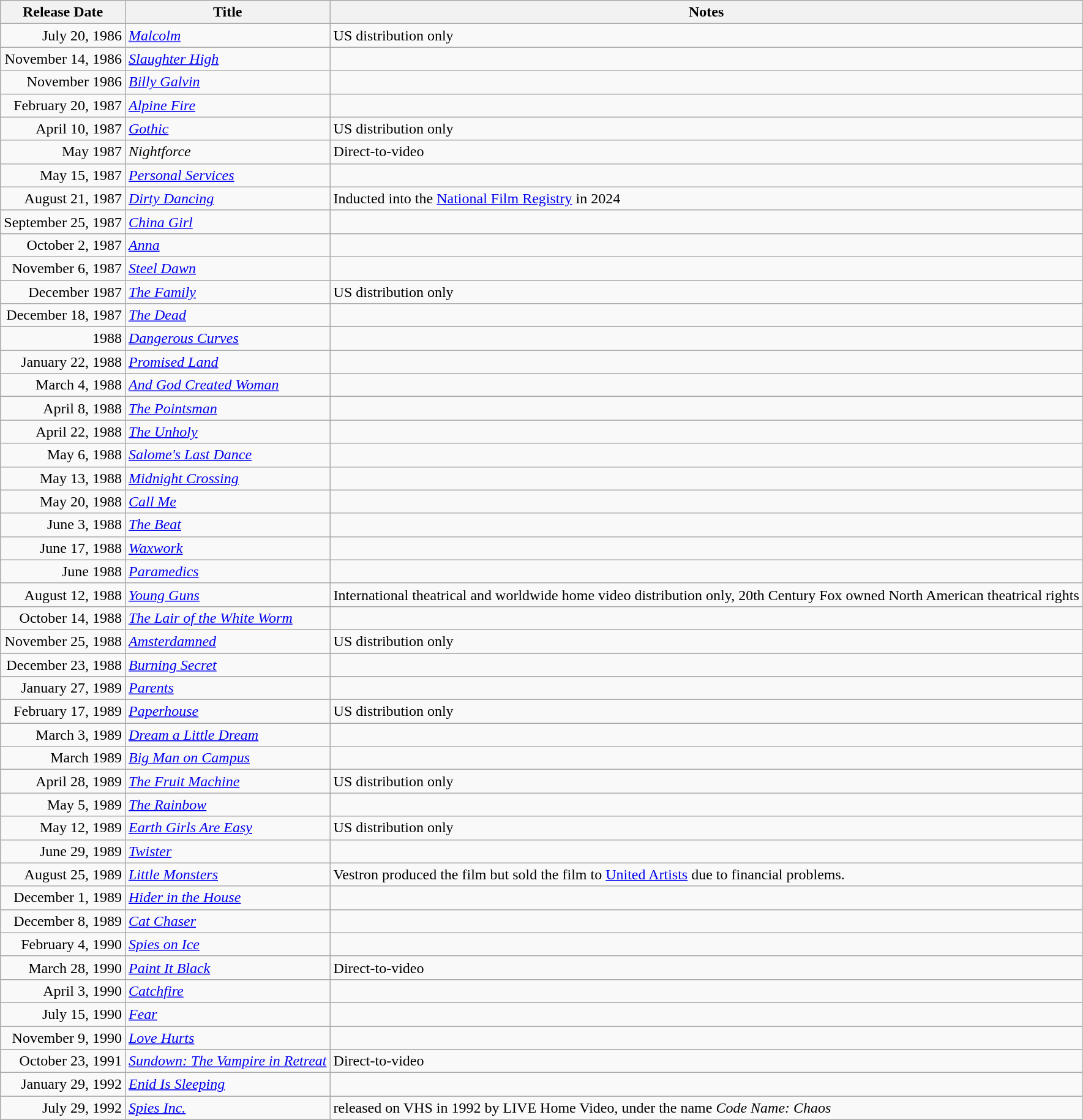<table class="wikitable sortable">
<tr>
<th>Release Date</th>
<th>Title</th>
<th>Notes</th>
</tr>
<tr>
<td align="right">July 20, 1986</td>
<td><em><a href='#'>Malcolm</a></em></td>
<td>US distribution only</td>
</tr>
<tr>
<td align="right">November 14, 1986</td>
<td><em><a href='#'>Slaughter High</a></em></td>
<td></td>
</tr>
<tr>
<td align="right">November 1986</td>
<td><em><a href='#'>Billy Galvin</a></em></td>
<td></td>
</tr>
<tr>
<td align="right">February 20, 1987</td>
<td><em><a href='#'>Alpine Fire</a></em></td>
<td></td>
</tr>
<tr>
<td align="right">April 10, 1987</td>
<td><em><a href='#'>Gothic</a></em></td>
<td>US distribution only</td>
</tr>
<tr>
<td align="right">May 1987</td>
<td><em>Nightforce</em></td>
<td>Direct-to-video</td>
</tr>
<tr>
<td align="right">May 15, 1987</td>
<td><em><a href='#'>Personal Services</a></em></td>
<td></td>
</tr>
<tr>
<td align="right">August 21, 1987</td>
<td><em><a href='#'>Dirty Dancing</a></em></td>
<td>Inducted into the <a href='#'>National Film Registry</a> in 2024</td>
</tr>
<tr>
<td align="right">September 25, 1987</td>
<td><em><a href='#'>China Girl</a></em></td>
<td></td>
</tr>
<tr>
<td align="right">October 2, 1987</td>
<td><em><a href='#'>Anna</a></em></td>
<td></td>
</tr>
<tr>
<td align="right">November 6, 1987</td>
<td><em><a href='#'>Steel Dawn</a></em></td>
<td></td>
</tr>
<tr>
<td align="right">December 1987</td>
<td><em><a href='#'>The Family</a></em></td>
<td>US distribution only</td>
</tr>
<tr>
<td align="right">December 18, 1987</td>
<td><em><a href='#'>The Dead</a></em></td>
<td></td>
</tr>
<tr>
<td align="right">1988</td>
<td><em><a href='#'>Dangerous Curves</a></em></td>
<td></td>
</tr>
<tr>
<td align="right">January 22, 1988</td>
<td><em><a href='#'>Promised Land</a></em></td>
<td></td>
</tr>
<tr>
<td align="right">March 4, 1988</td>
<td><em><a href='#'>And God Created Woman</a></em></td>
<td></td>
</tr>
<tr>
<td align="right">April 8, 1988</td>
<td><em><a href='#'>The Pointsman</a></em></td>
<td></td>
</tr>
<tr>
<td align="right">April 22, 1988</td>
<td><em><a href='#'>The Unholy</a></em></td>
<td></td>
</tr>
<tr>
<td align="right">May 6, 1988</td>
<td><em><a href='#'>Salome's Last Dance</a></em></td>
<td></td>
</tr>
<tr>
<td align="right">May 13, 1988</td>
<td><em><a href='#'>Midnight Crossing</a></em></td>
<td></td>
</tr>
<tr>
<td align="right">May 20, 1988</td>
<td><em><a href='#'>Call Me</a></em></td>
<td></td>
</tr>
<tr>
<td align="right">June 3, 1988</td>
<td><em><a href='#'>The Beat</a></em></td>
<td></td>
</tr>
<tr>
<td align="right">June 17, 1988</td>
<td><em><a href='#'>Waxwork</a></em></td>
<td></td>
</tr>
<tr>
<td align="right">June 1988</td>
<td><em><a href='#'>Paramedics</a></em></td>
<td></td>
</tr>
<tr>
<td align="right">August 12, 1988</td>
<td><em><a href='#'>Young Guns</a></em></td>
<td>International theatrical and worldwide home video distribution only, 20th Century Fox owned North American theatrical rights</td>
</tr>
<tr>
<td align="right">October 14, 1988</td>
<td><em><a href='#'>The Lair of the White Worm</a></em></td>
<td></td>
</tr>
<tr>
<td align="right">November 25, 1988</td>
<td><em><a href='#'>Amsterdamned</a></em></td>
<td>US distribution only</td>
</tr>
<tr>
<td align="right">December 23, 1988</td>
<td><em><a href='#'>Burning Secret</a></em></td>
<td></td>
</tr>
<tr>
<td align="right">January 27, 1989</td>
<td><em><a href='#'>Parents</a></em></td>
<td></td>
</tr>
<tr>
<td align="right">February 17, 1989</td>
<td><em><a href='#'>Paperhouse</a></em></td>
<td>US distribution only</td>
</tr>
<tr>
<td align="right">March 3, 1989</td>
<td><em><a href='#'>Dream a Little Dream</a></em></td>
<td></td>
</tr>
<tr>
<td align="right">March 1989</td>
<td><em><a href='#'>Big Man on Campus</a></em></td>
<td></td>
</tr>
<tr>
<td align="right">April 28, 1989</td>
<td><em><a href='#'>The Fruit Machine</a></em></td>
<td>US distribution only</td>
</tr>
<tr>
<td align="right">May 5, 1989</td>
<td><em><a href='#'>The Rainbow</a></em></td>
<td></td>
</tr>
<tr>
<td align="right">May 12, 1989</td>
<td><em><a href='#'>Earth Girls Are Easy</a></em></td>
<td>US distribution only</td>
</tr>
<tr>
<td align="right">June 29, 1989</td>
<td><em><a href='#'>Twister</a></em></td>
<td></td>
</tr>
<tr>
<td align="right">August 25, 1989</td>
<td><em><a href='#'>Little Monsters</a></em></td>
<td>Vestron produced the film but sold the film to <a href='#'>United Artists</a> due to financial problems.</td>
</tr>
<tr>
<td align="right">December 1, 1989</td>
<td><em><a href='#'>Hider in the House</a></em></td>
<td></td>
</tr>
<tr>
<td align="right">December 8, 1989</td>
<td><em><a href='#'>Cat Chaser</a></em></td>
<td></td>
</tr>
<tr>
<td align="right">February 4, 1990</td>
<td><em><a href='#'>Spies on Ice</a></em></td>
<td></td>
</tr>
<tr>
<td align="right">March 28, 1990</td>
<td><em><a href='#'>Paint It Black</a></em></td>
<td>Direct-to-video</td>
</tr>
<tr>
<td align="right">April 3, 1990</td>
<td><em><a href='#'>Catchfire</a></em></td>
<td></td>
</tr>
<tr>
<td align="right">July 15, 1990</td>
<td><em><a href='#'>Fear</a></em></td>
<td></td>
</tr>
<tr>
<td align="right">November 9, 1990</td>
<td><em><a href='#'>Love Hurts</a></em></td>
<td></td>
</tr>
<tr>
<td align="right">October 23, 1991</td>
<td><em><a href='#'>Sundown: The Vampire in Retreat</a></em></td>
<td>Direct-to-video</td>
</tr>
<tr>
<td align="right">January 29, 1992</td>
<td><em><a href='#'>Enid Is Sleeping</a></em></td>
<td></td>
</tr>
<tr>
<td align="right">July 29, 1992</td>
<td><em><a href='#'>Spies Inc.</a></em></td>
<td>released on VHS in 1992 by LIVE Home Video, under the name <em>Code Name: Chaos</em></td>
</tr>
<tr>
</tr>
</table>
